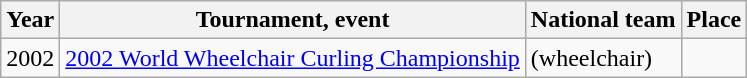<table class="wikitable">
<tr>
<th scope="col">Year</th>
<th scope="col">Tournament, event</th>
<th scope="col">National team</th>
<th scope="col">Place</th>
</tr>
<tr>
<td>2002</td>
<td><a href='#'>2002 World Wheelchair Curling Championship</a></td>
<td> (wheelchair)</td>
<td></td>
</tr>
</table>
